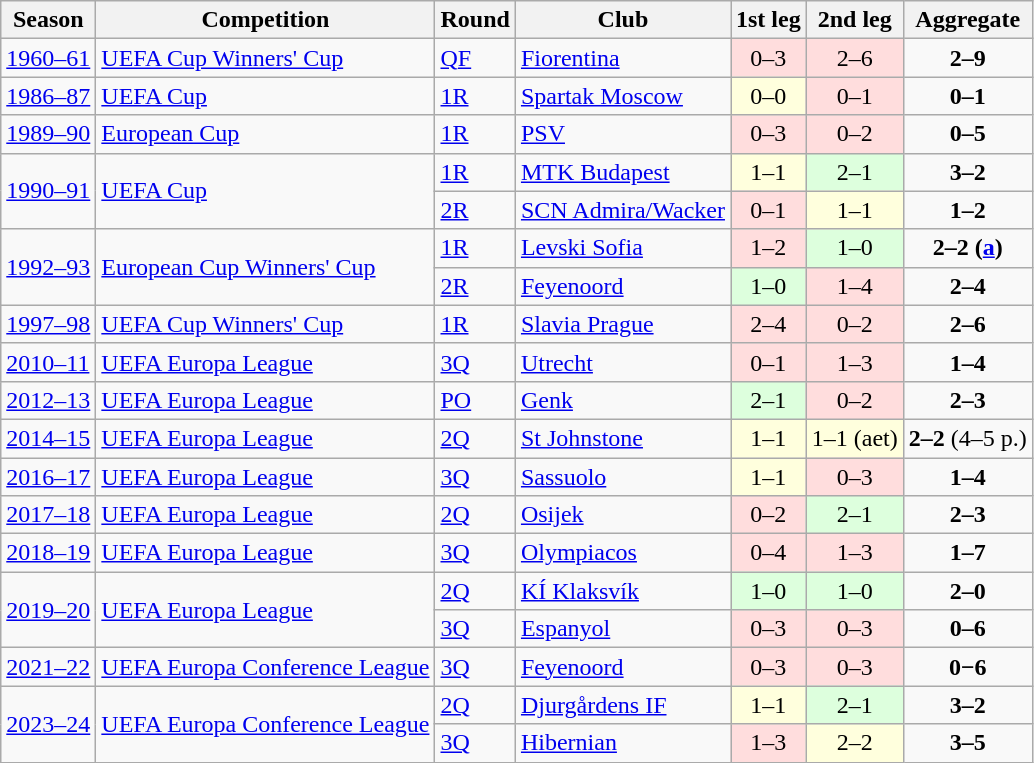<table class="wikitable">
<tr>
<th>Season</th>
<th>Competition</th>
<th>Round</th>
<th>Club</th>
<th>1st leg</th>
<th>2nd leg</th>
<th>Aggregate</th>
</tr>
<tr>
<td><a href='#'>1960–61</a></td>
<td><a href='#'>UEFA Cup Winners' Cup</a></td>
<td><a href='#'>QF</a></td>
<td> <a href='#'>Fiorentina</a></td>
<td style="text-align:center; background:#fdd;">0–3</td>
<td style="text-align:center; background:#fdd;">2–6</td>
<td style="text-align:center;"><strong>2–9</strong></td>
</tr>
<tr>
<td><a href='#'>1986–87</a></td>
<td><a href='#'>UEFA Cup</a></td>
<td><a href='#'>1R</a></td>
<td> <a href='#'>Spartak Moscow</a></td>
<td style="text-align:center; background:#ffd;">0–0</td>
<td style="text-align:center; background:#fdd;">0–1</td>
<td style="text-align:center;"><strong>0–1</strong></td>
</tr>
<tr>
<td><a href='#'>1989–90</a></td>
<td><a href='#'>European Cup</a></td>
<td><a href='#'>1R</a></td>
<td> <a href='#'>PSV</a></td>
<td style="text-align:center; background:#fdd;">0–3</td>
<td style="text-align:center; background:#fdd;">0–2</td>
<td style="text-align:center;"><strong>0–5</strong></td>
</tr>
<tr>
<td rowspan="2"><a href='#'>1990–91</a></td>
<td rowspan="2"><a href='#'>UEFA Cup</a></td>
<td><a href='#'>1R</a></td>
<td> <a href='#'>MTK Budapest</a></td>
<td style="text-align:center; background:#ffd;">1–1</td>
<td style="text-align:center; background:#dfd;">2–1</td>
<td style="text-align:center;"><strong>3–2</strong></td>
</tr>
<tr>
<td><a href='#'>2R</a></td>
<td> <a href='#'>SCN Admira/Wacker</a></td>
<td style="text-align:center; background:#fdd;">0–1</td>
<td style="text-align:center; background:#ffd;">1–1</td>
<td style="text-align:center;"><strong>1–2</strong></td>
</tr>
<tr>
<td rowspan="2"><a href='#'>1992–93</a></td>
<td rowspan="2"><a href='#'>European Cup Winners' Cup</a></td>
<td><a href='#'>1R</a></td>
<td> <a href='#'>Levski Sofia</a></td>
<td style="text-align:center; background:#fdd;">1–2</td>
<td style="text-align:center; background:#dfd;">1–0</td>
<td style="text-align:center;"><strong>2–2 (<a href='#'>a</a>)</strong></td>
</tr>
<tr>
<td><a href='#'>2R</a></td>
<td> <a href='#'>Feyenoord</a></td>
<td style="text-align:center; background:#dfd;">1–0</td>
<td style="text-align:center; background:#fdd;">1–4</td>
<td style="text-align:center;"><strong>2–4</strong></td>
</tr>
<tr>
<td><a href='#'>1997–98</a></td>
<td><a href='#'>UEFA Cup Winners' Cup</a></td>
<td><a href='#'>1R</a></td>
<td> <a href='#'>Slavia Prague</a></td>
<td style="text-align:center; background:#fdd;">2–4</td>
<td style="text-align:center; background:#fdd;">0–2</td>
<td style="text-align:center;"><strong>2–6</strong></td>
</tr>
<tr>
<td><a href='#'>2010–11</a></td>
<td><a href='#'>UEFA Europa League</a></td>
<td><a href='#'>3Q</a></td>
<td> <a href='#'>Utrecht</a></td>
<td style="text-align:center; background:#fdd;">0–1</td>
<td style="text-align:center; background:#fdd;">1–3</td>
<td style="text-align:center;"><strong>1–4</strong></td>
</tr>
<tr>
<td><a href='#'>2012–13</a></td>
<td><a href='#'>UEFA Europa League</a></td>
<td><a href='#'>PO</a></td>
<td> <a href='#'>Genk</a></td>
<td style="text-align:center; background:#dfd;">2–1</td>
<td style="text-align:center; background:#fdd;">0–2</td>
<td style="text-align:center;"><strong>2–3</strong></td>
</tr>
<tr>
<td><a href='#'>2014–15</a></td>
<td><a href='#'>UEFA Europa League</a></td>
<td><a href='#'>2Q</a></td>
<td> <a href='#'>St Johnstone</a></td>
<td style="text-align:center; background:#ffd;">1–1</td>
<td style="text-align:center; background:#ffd;">1–1 (aet)</td>
<td style="text-align:center;"><strong>2–2</strong> (4–5 p.)</td>
</tr>
<tr>
<td><a href='#'>2016–17</a></td>
<td><a href='#'>UEFA Europa League</a></td>
<td><a href='#'>3Q</a></td>
<td> <a href='#'>Sassuolo</a></td>
<td style="text-align:center; background:#ffd;">1–1</td>
<td style="text-align:center; background:#fdd;">0–3</td>
<td style="text-align:center;"><strong>1–4</strong></td>
</tr>
<tr>
<td><a href='#'>2017–18</a></td>
<td><a href='#'>UEFA Europa League</a></td>
<td><a href='#'>2Q</a></td>
<td> <a href='#'>Osijek</a></td>
<td style="text-align:center; background:#fdd;">0–2</td>
<td style="text-align:center; background:#dfd;">2–1</td>
<td style="text-align:center;"><strong>2–3</strong></td>
</tr>
<tr>
<td><a href='#'>2018–19</a></td>
<td><a href='#'>UEFA Europa League</a></td>
<td><a href='#'>3Q</a></td>
<td> <a href='#'>Olympiacos</a></td>
<td style="text-align:center; background:#fdd;">0–4</td>
<td style="text-align:center; background:#fdd;">1–3</td>
<td style="text-align:center;"><strong>1–7</strong></td>
</tr>
<tr>
<td rowspan="2"><a href='#'>2019–20</a></td>
<td rowspan="2"><a href='#'>UEFA Europa League</a></td>
<td><a href='#'>2Q</a></td>
<td> <a href='#'>KÍ Klaksvík</a></td>
<td style="text-align:center; background:#dfd;">1–0</td>
<td style="text-align:center; background:#dfd;">1–0</td>
<td style="text-align:center;"><strong>2–0</strong></td>
</tr>
<tr>
<td><a href='#'>3Q</a></td>
<td> <a href='#'>Espanyol</a></td>
<td style="text-align:center; background:#fdd;">0–3</td>
<td style="text-align:center; background:#fdd;">0–3</td>
<td style="text-align:center;"><strong>0–6</strong></td>
</tr>
<tr>
<td><a href='#'>2021–22</a></td>
<td><a href='#'>UEFA Europa Conference League</a></td>
<td><a href='#'>3Q</a></td>
<td> <a href='#'>Feyenoord</a></td>
<td style="text-align:center; background:#fdd;">0–3</td>
<td style="text-align:center; background:#fdd;">0–3</td>
<td style="text-align:center;"><strong>0−6</strong></td>
</tr>
<tr>
<td rowspan="2"><a href='#'>2023–24</a></td>
<td rowspan="2"><a href='#'>UEFA Europa Conference League</a></td>
<td><a href='#'>2Q</a></td>
<td> <a href='#'>Djurgårdens IF</a></td>
<td style="text-align:center; background:#ffd;">1–1</td>
<td style="text-align:center; background:#dfd;">2–1</td>
<td style="text-align:center;"><strong>3–2</strong></td>
</tr>
<tr>
<td><a href='#'>3Q</a></td>
<td> <a href='#'>Hibernian</a></td>
<td style="text-align:center; background:#fdd;">1–3</td>
<td style="text-align:center; background:#ffd;">2–2</td>
<td style="text-align:center;"><strong>3–5</strong></td>
</tr>
</table>
